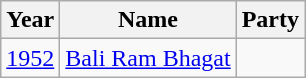<table class="wikitable sortable">
<tr>
<th>Year</th>
<th>Name</th>
<th colspan="2">Party</th>
</tr>
<tr>
<td><a href='#'>1952</a></td>
<td><a href='#'>Bali Ram Bhagat</a></td>
<td></td>
</tr>
</table>
